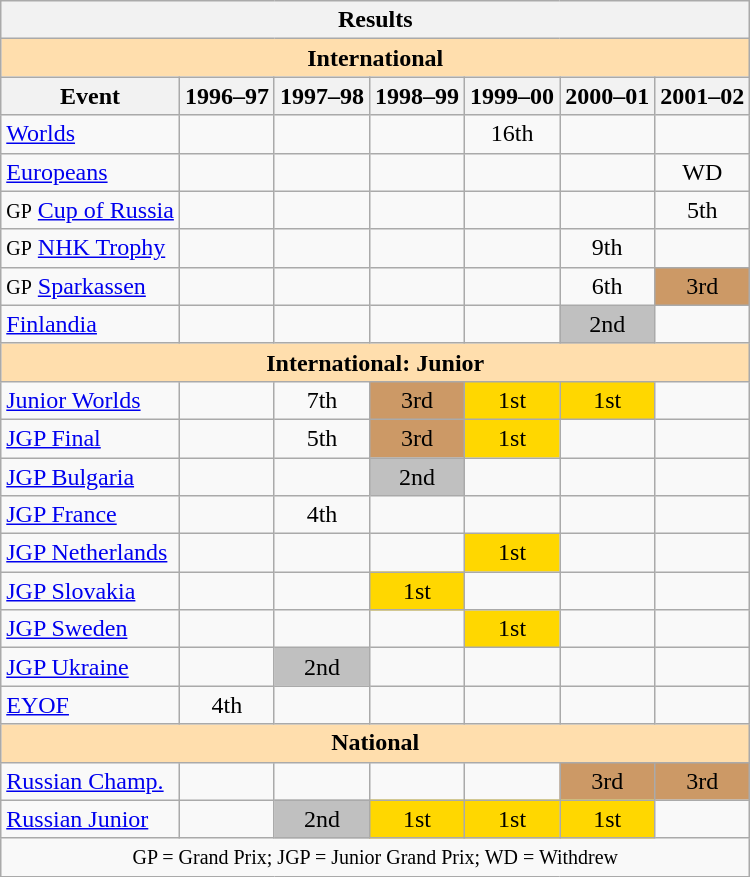<table class="wikitable" style="text-align:center">
<tr>
<th colspan=7 align=center><strong>Results</strong></th>
</tr>
<tr>
<th style="background-color: #ffdead; " colspan=7 align=center><strong>International</strong></th>
</tr>
<tr>
<th>Event</th>
<th>1996–97</th>
<th>1997–98</th>
<th>1998–99</th>
<th>1999–00</th>
<th>2000–01</th>
<th>2001–02</th>
</tr>
<tr>
<td align=left><a href='#'>Worlds</a></td>
<td></td>
<td></td>
<td></td>
<td>16th</td>
<td></td>
<td></td>
</tr>
<tr>
<td align=left><a href='#'>Europeans</a></td>
<td></td>
<td></td>
<td></td>
<td></td>
<td></td>
<td>WD</td>
</tr>
<tr>
<td align=left><small>GP</small> <a href='#'>Cup of Russia</a></td>
<td></td>
<td></td>
<td></td>
<td></td>
<td></td>
<td>5th</td>
</tr>
<tr>
<td align=left><small>GP</small> <a href='#'>NHK Trophy</a></td>
<td></td>
<td></td>
<td></td>
<td></td>
<td>9th</td>
<td></td>
</tr>
<tr>
<td align=left><small>GP</small> <a href='#'>Sparkassen</a></td>
<td></td>
<td></td>
<td></td>
<td></td>
<td>6th</td>
<td bgcolor=cc9966>3rd</td>
</tr>
<tr>
<td align=left><a href='#'>Finlandia</a></td>
<td></td>
<td></td>
<td></td>
<td></td>
<td bgcolor=silver>2nd</td>
<td></td>
</tr>
<tr>
<th style="background-color: #ffdead; " colspan=7 align=center><strong>International: Junior</strong></th>
</tr>
<tr>
<td align=left><a href='#'>Junior Worlds</a></td>
<td></td>
<td>7th</td>
<td bgcolor=cc9966>3rd</td>
<td bgcolor=gold>1st</td>
<td bgcolor=gold>1st</td>
<td></td>
</tr>
<tr>
<td align=left><a href='#'>JGP Final</a></td>
<td></td>
<td>5th</td>
<td bgcolor=cc9966>3rd</td>
<td bgcolor=gold>1st</td>
<td></td>
<td></td>
</tr>
<tr>
<td align=left><a href='#'>JGP Bulgaria</a></td>
<td></td>
<td></td>
<td bgcolor=silver>2nd</td>
<td></td>
<td></td>
<td></td>
</tr>
<tr>
<td align=left><a href='#'>JGP France</a></td>
<td></td>
<td>4th</td>
<td></td>
<td></td>
<td></td>
<td></td>
</tr>
<tr>
<td align=left><a href='#'>JGP Netherlands</a></td>
<td></td>
<td></td>
<td></td>
<td bgcolor=gold>1st</td>
<td></td>
<td></td>
</tr>
<tr>
<td align=left><a href='#'>JGP Slovakia</a></td>
<td></td>
<td></td>
<td bgcolor=gold>1st</td>
<td></td>
<td></td>
<td></td>
</tr>
<tr>
<td align=left><a href='#'>JGP Sweden</a></td>
<td></td>
<td></td>
<td></td>
<td bgcolor=gold>1st</td>
<td></td>
<td></td>
</tr>
<tr>
<td align=left><a href='#'>JGP Ukraine</a></td>
<td></td>
<td bgcolor=silver>2nd</td>
<td></td>
<td></td>
<td></td>
<td></td>
</tr>
<tr>
<td align=left><a href='#'>EYOF</a></td>
<td>4th</td>
<td></td>
<td></td>
<td></td>
<td></td>
<td></td>
</tr>
<tr>
<th style="background-color: #ffdead; " colspan=7 align=center><strong>National</strong></th>
</tr>
<tr>
<td align=left><a href='#'>Russian Champ.</a></td>
<td></td>
<td></td>
<td></td>
<td></td>
<td bgcolor=cc9966>3rd</td>
<td bgcolor=cc9966>3rd</td>
</tr>
<tr>
<td align=left><a href='#'>Russian Junior</a></td>
<td></td>
<td bgcolor=silver>2nd</td>
<td bgcolor=gold>1st</td>
<td bgcolor=gold>1st</td>
<td bgcolor=gold>1st</td>
<td></td>
</tr>
<tr>
<td colspan=7 align=center><small> GP = Grand Prix; JGP = Junior Grand Prix; WD = Withdrew </small></td>
</tr>
</table>
